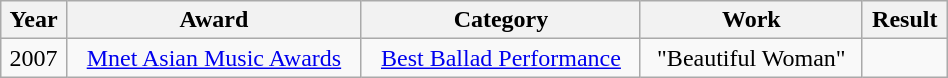<table class="wikitable plainrowheaders" style="text-align:center; width:50%">
<tr>
<th>Year</th>
<th>Award</th>
<th>Category</th>
<th>Work</th>
<th>Result</th>
</tr>
<tr>
<td>2007</td>
<td><a href='#'>Mnet Asian Music Awards</a></td>
<td><a href='#'>Best Ballad Performance</a></td>
<td>"Beautiful Woman"</td>
<td></td>
</tr>
</table>
